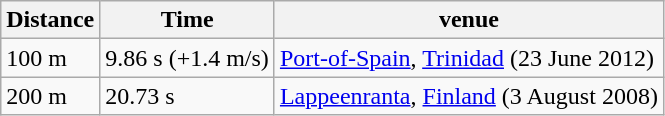<table class="wikitable">
<tr>
<th>Distance</th>
<th>Time</th>
<th>venue</th>
</tr>
<tr>
<td>100 m</td>
<td>9.86 s (+1.4 m/s)</td>
<td><a href='#'>Port-of-Spain</a>, <a href='#'>Trinidad</a> (23 June 2012)</td>
</tr>
<tr>
<td>200 m</td>
<td>20.73 s</td>
<td><a href='#'>Lappeenranta</a>, <a href='#'>Finland</a> (3 August 2008)</td>
</tr>
</table>
